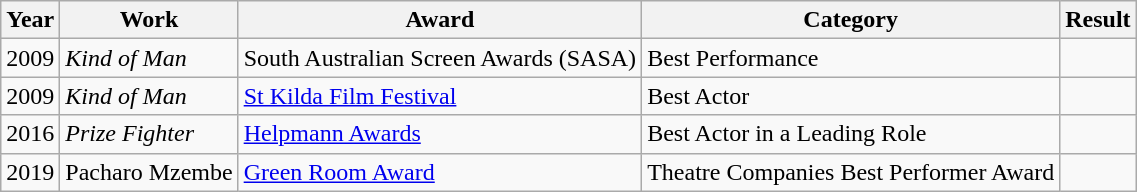<table class=wikitable>
<tr>
<th>Year</th>
<th>Work</th>
<th>Award</th>
<th>Category</th>
<th>Result</th>
</tr>
<tr>
<td>2009</td>
<td><em>Kind of Man</em></td>
<td>South Australian Screen Awards (SASA)</td>
<td>Best Performance</td>
<td></td>
</tr>
<tr>
<td>2009</td>
<td><em>Kind of Man</em></td>
<td><a href='#'>St Kilda Film Festival</a></td>
<td>Best Actor</td>
<td></td>
</tr>
<tr>
<td>2016</td>
<td><em>Prize Fighter</em></td>
<td><a href='#'>Helpmann Awards</a></td>
<td>Best Actor in a Leading Role</td>
<td></td>
</tr>
<tr>
<td>2019</td>
<td>Pacharo Mzembe</td>
<td><a href='#'>Green Room Award</a></td>
<td>Theatre Companies Best Performer Award</td>
<td></td>
</tr>
</table>
